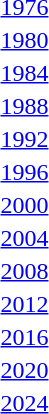<table>
<tr>
<td><a href='#'>1976</a></td>
<td></td>
<td></td>
<td></td>
</tr>
<tr>
<td><a href='#'>1980</a></td>
<td></td>
<td></td>
<td></td>
</tr>
<tr>
<td><a href='#'>1984</a></td>
<td></td>
<td></td>
<td></td>
</tr>
<tr>
<td><a href='#'>1988</a></td>
<td></td>
<td></td>
<td></td>
</tr>
<tr>
<td><a href='#'>1992</a></td>
<td></td>
<td></td>
<td></td>
</tr>
<tr>
<td><a href='#'>1996</a></td>
<td></td>
<td></td>
<td></td>
</tr>
<tr>
<td><a href='#'>2000</a></td>
<td></td>
<td></td>
<td></td>
</tr>
<tr>
<td><a href='#'>2004</a></td>
<td></td>
<td></td>
<td></td>
</tr>
<tr>
<td><a href='#'>2008</a></td>
<td></td>
<td></td>
<td></td>
</tr>
<tr>
<td><a href='#'>2012</a></td>
<td></td>
<td></td>
<td></td>
</tr>
<tr>
<td><a href='#'>2016</a></td>
<td></td>
<td></td>
<td></td>
</tr>
<tr>
<td><a href='#'>2020</a></td>
<td></td>
<td></td>
<td></td>
</tr>
<tr>
<td><a href='#'>2024</a></td>
<td></td>
<td></td>
<td></td>
</tr>
</table>
